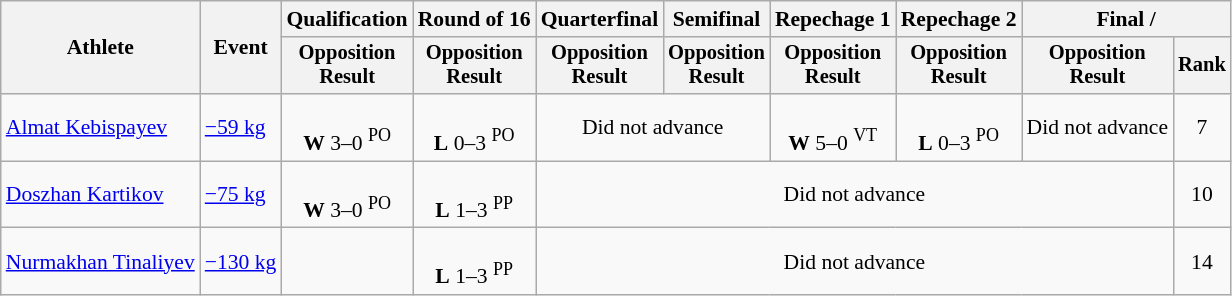<table class="wikitable" style="font-size:90%">
<tr>
<th rowspan=2>Athlete</th>
<th rowspan=2>Event</th>
<th>Qualification</th>
<th>Round of 16</th>
<th>Quarterfinal</th>
<th>Semifinal</th>
<th>Repechage 1</th>
<th>Repechage 2</th>
<th colspan=2>Final / </th>
</tr>
<tr style="font-size: 95%">
<th>Opposition<br>Result</th>
<th>Opposition<br>Result</th>
<th>Opposition<br>Result</th>
<th>Opposition<br>Result</th>
<th>Opposition<br>Result</th>
<th>Opposition<br>Result</th>
<th>Opposition<br>Result</th>
<th>Rank</th>
</tr>
<tr align=center>
<td align=left><a href='#'>Almat Kebispayev</a></td>
<td align=left><a href='#'>−59 kg</a></td>
<td><br><strong>W</strong> 3–0 <sup>PO</sup></td>
<td><br><strong>L</strong> 0–3 <sup>PO</sup></td>
<td colspan=2>Did not advance</td>
<td><br><strong>W</strong> 5–0 <sup>VT</sup></td>
<td><br><strong>L</strong> 0–3 <sup>PO</sup></td>
<td>Did not advance</td>
<td>7</td>
</tr>
<tr align=center>
<td align=left><a href='#'>Doszhan Kartikov</a></td>
<td align=left><a href='#'>−75 kg</a></td>
<td><br><strong>W</strong> 3–0 <sup>PO</sup></td>
<td><br><strong>L</strong> 1–3 <sup>PP</sup></td>
<td colspan=5>Did not advance</td>
<td>10</td>
</tr>
<tr align=center>
<td align=left><a href='#'>Nurmakhan Tinaliyev</a></td>
<td align=left><a href='#'>−130 kg</a></td>
<td></td>
<td><br><strong>L</strong> 1–3 <sup>PP</sup></td>
<td colspan=5>Did not advance</td>
<td>14</td>
</tr>
</table>
